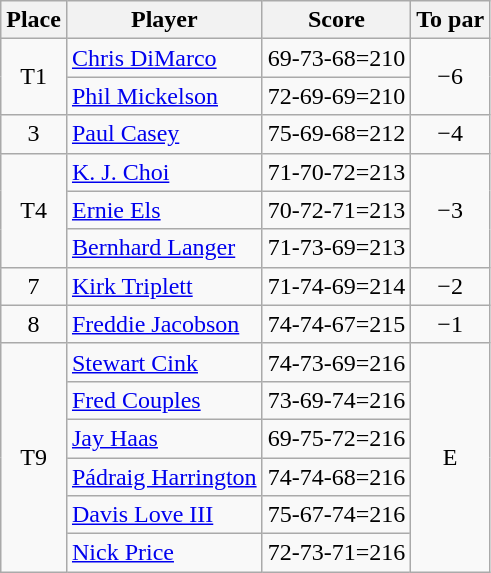<table class="wikitable">
<tr>
<th>Place</th>
<th>Player</th>
<th>Score</th>
<th>To par</th>
</tr>
<tr>
<td rowspan="2" align=center>T1</td>
<td> <a href='#'>Chris DiMarco</a></td>
<td align=center>69-73-68=210</td>
<td rowspan="2" align=center>−6</td>
</tr>
<tr>
<td> <a href='#'>Phil Mickelson</a></td>
<td align=center>72-69-69=210</td>
</tr>
<tr>
<td align=center>3</td>
<td> <a href='#'>Paul Casey</a></td>
<td align=center>75-69-68=212</td>
<td align=center>−4</td>
</tr>
<tr>
<td rowspan="3" align=center>T4</td>
<td> <a href='#'>K. J. Choi</a></td>
<td align=center>71-70-72=213</td>
<td rowspan="3" align=center>−3</td>
</tr>
<tr>
<td> <a href='#'>Ernie Els</a></td>
<td align=center>70-72-71=213</td>
</tr>
<tr>
<td> <a href='#'>Bernhard Langer</a></td>
<td align=center>71-73-69=213</td>
</tr>
<tr>
<td align=center>7</td>
<td> <a href='#'>Kirk Triplett</a></td>
<td align=center>71-74-69=214</td>
<td align=center>−2</td>
</tr>
<tr>
<td align=center>8</td>
<td> <a href='#'>Freddie Jacobson</a></td>
<td align=center>74-74-67=215</td>
<td align=center>−1</td>
</tr>
<tr>
<td rowspan="6" align=center>T9</td>
<td> <a href='#'>Stewart Cink</a></td>
<td align=center>74-73-69=216</td>
<td rowspan="6" align=center>E</td>
</tr>
<tr>
<td> <a href='#'>Fred Couples</a></td>
<td align=center>73-69-74=216</td>
</tr>
<tr>
<td> <a href='#'>Jay Haas</a></td>
<td align=center>69-75-72=216</td>
</tr>
<tr>
<td> <a href='#'>Pádraig Harrington</a></td>
<td align=center>74-74-68=216</td>
</tr>
<tr>
<td> <a href='#'>Davis Love III</a></td>
<td align=center>75-67-74=216</td>
</tr>
<tr>
<td> <a href='#'>Nick Price</a></td>
<td align=center>72-73-71=216</td>
</tr>
</table>
